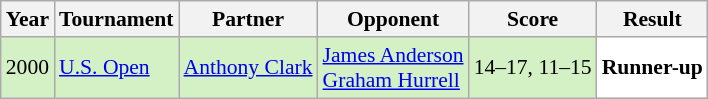<table class="sortable wikitable" style="font-size: 90%;">
<tr>
<th>Year</th>
<th>Tournament</th>
<th>Partner</th>
<th>Opponent</th>
<th>Score</th>
<th>Result</th>
</tr>
<tr style="background:#D4F1C5">
<td align="center">2000</td>
<td align="left"><a href='#'>U.S. Open</a></td>
<td align="left"> <a href='#'>Anthony Clark</a></td>
<td align="left"> <a href='#'>James Anderson</a> <br>  <a href='#'>Graham Hurrell</a></td>
<td align="left">14–17, 11–15</td>
<td style="text-align:left; background:white"> <strong>Runner-up</strong></td>
</tr>
</table>
